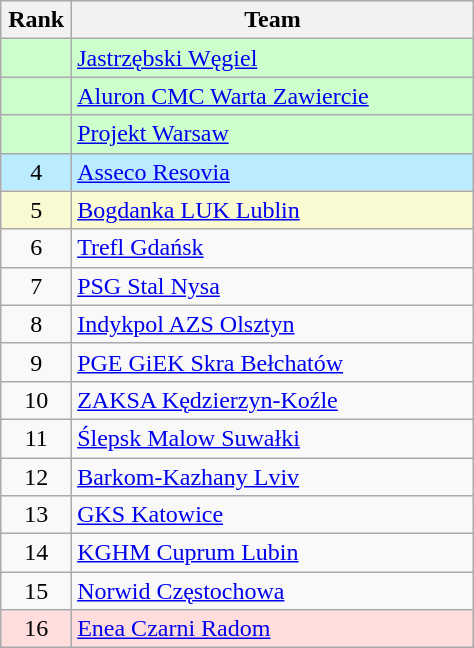<table class="wikitable" style="white-space: nowrap; width:25%">
<tr>
<th width=15%>Rank</th>
<th>Team</th>
</tr>
<tr bgcolor=#CCFFCC>
<td style="text-align:center;"></td>
<td><a href='#'>Jastrzębski Węgiel</a></td>
</tr>
<tr bgcolor=#CCFFCC>
<td style="text-align:center;"></td>
<td><a href='#'>Aluron CMC Warta Zawiercie</a></td>
</tr>
<tr bgcolor=#CCFFCC>
<td style="text-align:center;"></td>
<td><a href='#'>Projekt Warsaw</a></td>
</tr>
<tr bgcolor=#BBEBFF>
<td style="text-align:center;">4</td>
<td><a href='#'>Asseco Resovia</a></td>
</tr>
<tr bgcolor=#FAFAD2>
<td style="text-align:center;">5</td>
<td><a href='#'>Bogdanka LUK Lublin</a></td>
</tr>
<tr>
<td style="text-align:center;">6</td>
<td><a href='#'>Trefl Gdańsk</a></td>
</tr>
<tr>
<td style="text-align:center;">7</td>
<td><a href='#'>PSG Stal Nysa</a></td>
</tr>
<tr>
<td style="text-align:center;">8</td>
<td><a href='#'>Indykpol AZS Olsztyn</a></td>
</tr>
<tr>
<td style="text-align:center;">9</td>
<td><a href='#'>PGE GiEK Skra Bełchatów</a></td>
</tr>
<tr>
<td style="text-align:center;">10</td>
<td><a href='#'>ZAKSA Kędzierzyn-Koźle</a></td>
</tr>
<tr>
<td style="text-align:center;">11</td>
<td><a href='#'>Ślepsk Malow Suwałki</a></td>
</tr>
<tr>
<td style="text-align:center;">12</td>
<td><a href='#'>Barkom-Kazhany Lviv</a></td>
</tr>
<tr>
<td style="text-align:center;">13</td>
<td><a href='#'>GKS Katowice</a></td>
</tr>
<tr>
<td style="text-align:center;">14</td>
<td><a href='#'>KGHM Cuprum Lubin</a></td>
</tr>
<tr>
<td style="text-align:center;">15</td>
<td><a href='#'>Norwid Częstochowa</a></td>
</tr>
<tr bgcolor=#FFDDDD>
<td style="text-align:center;">16</td>
<td><a href='#'>Enea Czarni Radom</a></td>
</tr>
</table>
